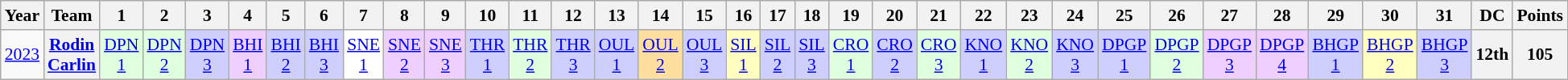<table class="wikitable" style="text-align:center; font-size:90%">
<tr>
<th>Year</th>
<th>Team</th>
<th>1</th>
<th>2</th>
<th>3</th>
<th>4</th>
<th>5</th>
<th>6</th>
<th>7</th>
<th>8</th>
<th>9</th>
<th>10</th>
<th>11</th>
<th>12</th>
<th>13</th>
<th>14</th>
<th>15</th>
<th>16</th>
<th>17</th>
<th>18</th>
<th>19</th>
<th>20</th>
<th>21</th>
<th>22</th>
<th>23</th>
<th>24</th>
<th>25</th>
<th>26</th>
<th>27</th>
<th>28</th>
<th>29</th>
<th>30</th>
<th>31</th>
<th>DC</th>
<th>Points</th>
</tr>
<tr>
<td><a href='#'>2023</a></td>
<th><a href='#'>Rodin Carlin</a></th>
<td style="background:#DFFFDF;"><a href='#'>DPN<br>1</a><br></td>
<td style="background:#DFFFDF;"><a href='#'>DPN<br>2</a><br></td>
<td style="background:#CFCFFF;"><a href='#'>DPN<br>3</a><br></td>
<td style="background:#EFCFFF;"><a href='#'>BHI<br>1</a><br></td>
<td style="background:#CFCFFF;"><a href='#'>BHI<br>2</a><br></td>
<td style="background:#CFCFFF;"><a href='#'>BHI<br>3</a><br></td>
<td style="background:#FFFFFF;"><a href='#'>SNE<br>1</a><br></td>
<td style="background:#EFCFFF;"><a href='#'>SNE<br>2</a><br></td>
<td style="background:#EFCFFF;"><a href='#'>SNE<br>3</a><br></td>
<td style="background:#CFCFFF;"><a href='#'>THR<br>1</a><br></td>
<td style="background:#DFFFDF;"><a href='#'>THR<br>2</a><br></td>
<td style="background:#CFCFFF;"><a href='#'>THR<br>3</a><br></td>
<td style="background:#CFCFFF;"><a href='#'>OUL<br>1</a><br></td>
<td style="background:#FFDF9F;"><a href='#'>OUL<br>2</a><br></td>
<td style="background:#CFCFFF;"><a href='#'>OUL<br>3</a><br></td>
<td style="background:#FFFFBF;"><a href='#'>SIL<br>1</a><br></td>
<td style="background:#CFCFFF;"><a href='#'>SIL<br>2</a><br></td>
<td style="background:#CFCFFF;"><a href='#'>SIL<br>3</a><br></td>
<td style="background:#DFFFDF;"><a href='#'>CRO<br>1</a><br></td>
<td style="background:#CFCFFF;"><a href='#'>CRO<br>2</a><br></td>
<td style="background:#DFFFDF;"><a href='#'>CRO<br>3</a><br></td>
<td style="background:#CFCFFF;"><a href='#'>KNO<br>1</a><br></td>
<td style="background:#DFFFDF;"><a href='#'>KNO<br>2</a><br></td>
<td style="background:#CFCFFF;"><a href='#'>KNO<br>3</a><br></td>
<td style="background:#CFCFFF;"><a href='#'>DPGP<br>1</a><br></td>
<td style="background:#DFFFDF;"><a href='#'>DPGP<br>2</a><br></td>
<td style="background:#EFCFFF;"><a href='#'>DPGP<br>3</a><br></td>
<td style="background:#EFCFFF;"><a href='#'>DPGP<br>4</a><br></td>
<td style="background:#CFCFFF;"><a href='#'>BHGP<br>1</a><br></td>
<td style="background:#FFFFBF;"><a href='#'>BHGP<br>2</a><br></td>
<td style="background:#CFCFFF;"><a href='#'>BHGP<br>3</a><br></td>
<th>12th</th>
<th>105</th>
</tr>
</table>
